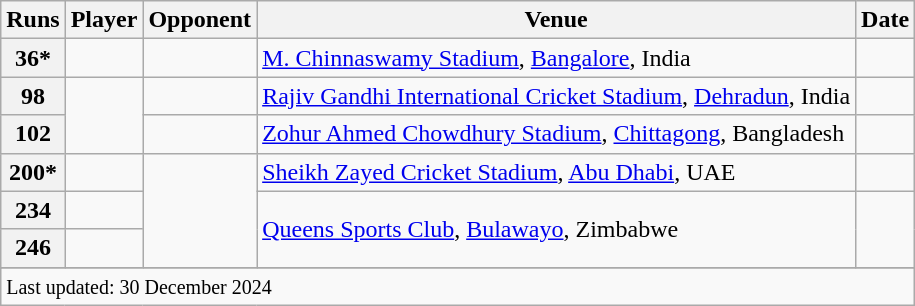<table class="wikitable plainrowheaders sortable">
<tr>
<th scope=col>Runs</th>
<th scope=col>Player</th>
<th scope=col>Opponent</th>
<th scope=col>Venue</th>
<th scope=col>Date</th>
</tr>
<tr>
<th>36*</th>
<td></td>
<td></td>
<td><a href='#'>M. Chinnaswamy Stadium</a>, <a href='#'>Bangalore</a>, India</td>
<td></td>
</tr>
<tr>
<th>98</th>
<td rowspan=2></td>
<td></td>
<td><a href='#'>Rajiv Gandhi International Cricket Stadium</a>, <a href='#'>Dehradun</a>, India</td>
<td></td>
</tr>
<tr>
<th>102</th>
<td></td>
<td><a href='#'>Zohur Ahmed Chowdhury Stadium</a>, <a href='#'>Chittagong</a>, Bangladesh</td>
<td></td>
</tr>
<tr>
<th>200*</th>
<td></td>
<td rowspan=3></td>
<td><a href='#'>Sheikh Zayed Cricket Stadium</a>, <a href='#'>Abu Dhabi</a>, UAE</td>
<td></td>
</tr>
<tr>
<th>234</th>
<td></td>
<td rowspan=2><a href='#'>Queens Sports Club</a>, <a href='#'>Bulawayo</a>, Zimbabwe</td>
<td rowspan=2></td>
</tr>
<tr>
<th>246</th>
<td></td>
</tr>
<tr>
</tr>
<tr class=sortbottom>
<td colspan=5><small>Last updated: 30 December 2024</small></td>
</tr>
</table>
